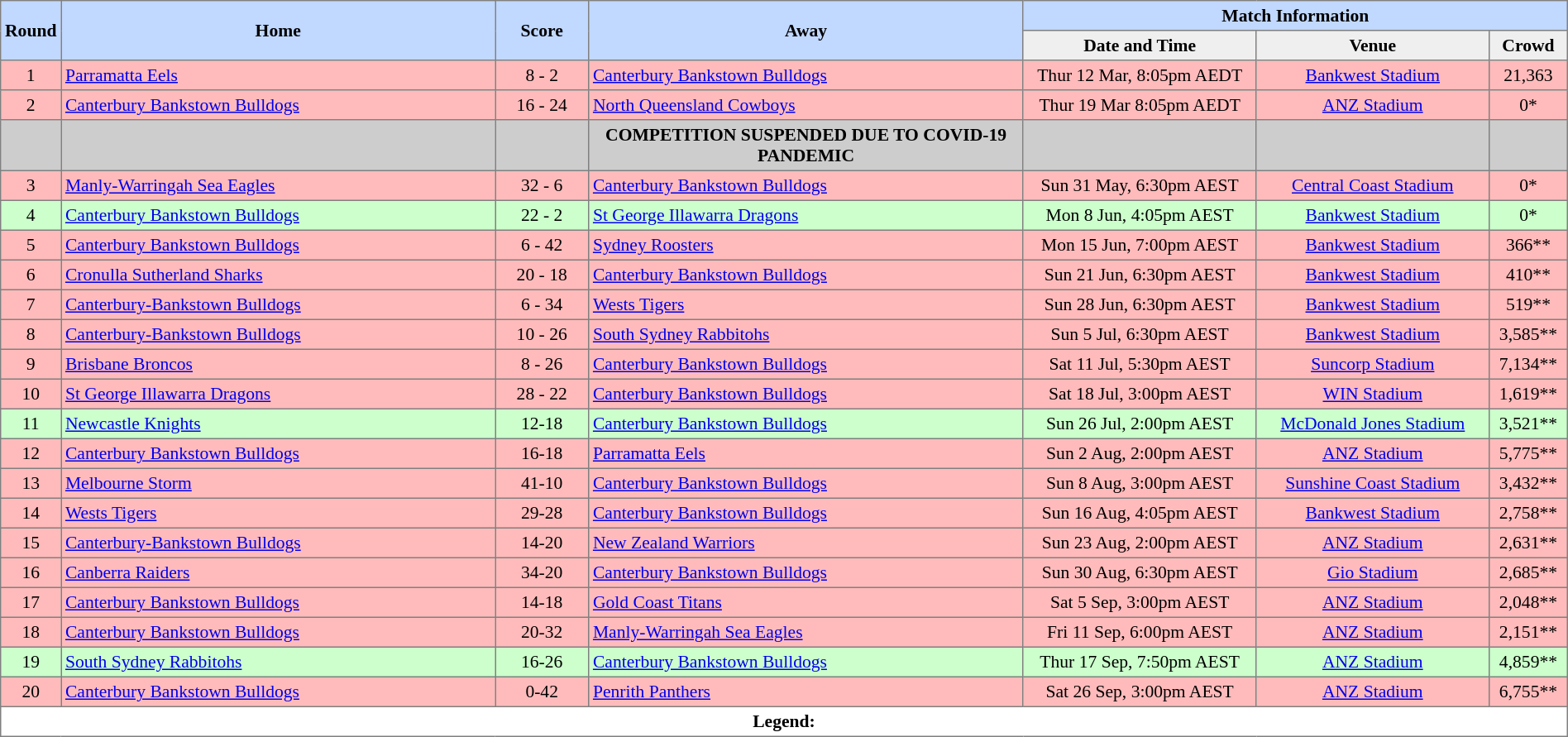<table border=1 style="border-collapse:collapse; font-size:90%; text-align:center;" cellpadding=3 cellspacing=0 width=100%>
<tr bgcolor=#C1D8FF>
<th rowspan=2 width=3%>Round</th>
<th rowspan=2 width=28%>Home</th>
<th rowspan=2 width=6%>Score</th>
<th rowspan=2 width=28%>Away</th>
<th colspan="5">Match Information</th>
</tr>
<tr bgcolor=#EFEFEF>
<th width=15%>Date and Time</th>
<th width=15%>Venue</th>
<th width=9%>Crowd</th>
</tr>
<tr bgcolor=ffbbbb>
<td>1</td>
<td align=left> <a href='#'>Parramatta Eels</a></td>
<td>8 - 2</td>
<td align=left> <a href='#'>Canterbury Bankstown Bulldogs</a></td>
<td>Thur 12 Mar, 8:05pm AEDT</td>
<td><a href='#'>Bankwest Stadium</a></td>
<td>21,363</td>
</tr>
<tr bgcolor=ffbbbb>
<td>2</td>
<td align=left> <a href='#'>Canterbury Bankstown Bulldogs</a></td>
<td>16 - 24</td>
<td align=left> <a href='#'>North Queensland Cowboys</a></td>
<td>Thur 19 Mar 8:05pm AEDT</td>
<td><a href='#'>ANZ Stadium</a></td>
<td>0*</td>
</tr>
<tr bgcolor=CDCDCD>
<td></td>
<td></td>
<td></td>
<td><strong>COMPETITION SUSPENDED DUE TO COVID-19 PANDEMIC</strong></td>
<td></td>
<td></td>
<td></td>
</tr>
<tr bgcolor=ffbbbb>
<td>3</td>
<td align=left> <a href='#'>Manly-Warringah Sea Eagles</a></td>
<td>32 - 6</td>
<td align=left> <a href='#'>Canterbury Bankstown Bulldogs</a></td>
<td>Sun 31 May, 6:30pm AEST</td>
<td><a href='#'>Central Coast Stadium</a></td>
<td>0*</td>
</tr>
<tr bgcolor=#CCFFCC>
<td>4</td>
<td align=left> <a href='#'>Canterbury Bankstown Bulldogs</a></td>
<td>22 - 2</td>
<td align=left> <a href='#'>St George Illawarra Dragons</a></td>
<td>Mon 8 Jun, 4:05pm AEST</td>
<td><a href='#'>Bankwest Stadium</a></td>
<td>0*</td>
</tr>
<tr bgcolor=ffbbbb>
<td>5</td>
<td align=left> <a href='#'>Canterbury Bankstown Bulldogs</a></td>
<td>6 - 42</td>
<td align=left> <a href='#'>Sydney Roosters</a></td>
<td>Mon 15 Jun, 7:00pm AEST</td>
<td><a href='#'>Bankwest Stadium</a></td>
<td>366**</td>
</tr>
<tr bgcolor=ffbbbb>
<td>6</td>
<td align=left> <a href='#'>Cronulla Sutherland Sharks</a></td>
<td>20 - 18</td>
<td align=left> <a href='#'>Canterbury Bankstown Bulldogs</a></td>
<td>Sun 21 Jun, 6:30pm AEST</td>
<td><a href='#'>Bankwest Stadium</a></td>
<td>410**</td>
</tr>
<tr bgcolor=ffbbbb>
<td>7</td>
<td align=left> <a href='#'>Canterbury-Bankstown Bulldogs</a></td>
<td>6 - 34</td>
<td align=left> <a href='#'>Wests Tigers</a></td>
<td>Sun 28 Jun, 6:30pm AEST</td>
<td><a href='#'>Bankwest Stadium</a></td>
<td>519**</td>
</tr>
<tr bgcolor=ffbbbb>
<td>8</td>
<td align=left> <a href='#'>Canterbury-Bankstown Bulldogs</a></td>
<td>10 - 26</td>
<td align=left> <a href='#'>South Sydney Rabbitohs</a></td>
<td>Sun 5 Jul, 6:30pm AEST</td>
<td><a href='#'>Bankwest Stadium</a></td>
<td>3,585**</td>
</tr>
<tr bgcolor=ffbbbb>
<td>9</td>
<td align=left> <a href='#'>Brisbane Broncos</a></td>
<td>8 - 26</td>
<td align=left> <a href='#'>Canterbury Bankstown Bulldogs</a></td>
<td>Sat 11 Jul, 5:30pm AEST</td>
<td><a href='#'>Suncorp Stadium</a></td>
<td>7,134**</td>
</tr>
<tr bgcolor=ffbbbb>
<td>10</td>
<td align=left> <a href='#'>St George Illawarra Dragons</a></td>
<td>28 - 22</td>
<td align=left> <a href='#'>Canterbury Bankstown Bulldogs</a></td>
<td>Sat 18 Jul, 3:00pm AEST</td>
<td><a href='#'>WIN Stadium</a></td>
<td>1,619**</td>
</tr>
<tr bgcolor=#CCFFCC>
<td>11</td>
<td align=left> <a href='#'>Newcastle Knights</a></td>
<td>12-18</td>
<td align=left> <a href='#'>Canterbury Bankstown Bulldogs</a></td>
<td>Sun 26 Jul, 2:00pm AEST</td>
<td><a href='#'>McDonald Jones Stadium</a></td>
<td>3,521**</td>
</tr>
<tr bgcolor=ffbbbb>
<td>12</td>
<td align=left> <a href='#'>Canterbury Bankstown Bulldogs</a></td>
<td>16-18</td>
<td align=left> <a href='#'>Parramatta Eels</a></td>
<td>Sun 2 Aug, 2:00pm AEST</td>
<td><a href='#'>ANZ Stadium</a></td>
<td>5,775**</td>
</tr>
<tr bgcolor=ffbbbb>
<td>13</td>
<td align=left> <a href='#'>Melbourne Storm</a></td>
<td>41-10</td>
<td align=left> <a href='#'>Canterbury Bankstown Bulldogs</a></td>
<td>Sun 8 Aug, 3:00pm AEST</td>
<td><a href='#'>Sunshine Coast Stadium</a></td>
<td>3,432**</td>
</tr>
<tr bgcolor=ffbbbb>
<td>14</td>
<td align=left> <a href='#'>Wests Tigers</a></td>
<td>29-28</td>
<td align=left> <a href='#'>Canterbury Bankstown Bulldogs</a></td>
<td>Sun 16 Aug, 4:05pm AEST</td>
<td><a href='#'>Bankwest Stadium</a></td>
<td>2,758**</td>
</tr>
<tr bgcolor=#ffbbbb>
<td>15</td>
<td align=left> <a href='#'>Canterbury-Bankstown Bulldogs</a></td>
<td>14-20</td>
<td align=left> <a href='#'>New Zealand Warriors</a></td>
<td>Sun 23 Aug, 2:00pm AEST</td>
<td><a href='#'>ANZ Stadium</a></td>
<td>2,631**</td>
</tr>
<tr bgcolor=#ffbbbb>
<td>16</td>
<td align=left> <a href='#'>Canberra Raiders</a></td>
<td>34-20</td>
<td align=left> <a href='#'>Canterbury Bankstown Bulldogs</a></td>
<td>Sun 30 Aug, 6:30pm AEST</td>
<td><a href='#'>Gio Stadium</a></td>
<td>2,685**</td>
</tr>
<tr bgcolor=#ffbbbb>
<td>17</td>
<td align=left> <a href='#'>Canterbury Bankstown Bulldogs</a></td>
<td>14-18</td>
<td align=left> <a href='#'>Gold Coast Titans</a></td>
<td>Sat 5 Sep, 3:00pm AEST</td>
<td><a href='#'>ANZ Stadium</a></td>
<td>2,048**</td>
</tr>
<tr bgcolor=#ffbbbb>
<td>18</td>
<td align=left> <a href='#'>Canterbury Bankstown Bulldogs</a></td>
<td>20-32</td>
<td align=left> <a href='#'>Manly-Warringah Sea Eagles</a></td>
<td>Fri 11 Sep, 6:00pm AEST</td>
<td><a href='#'>ANZ Stadium</a></td>
<td>2,151**</td>
</tr>
<tr bgcolor=#CCFFCC>
<td>19</td>
<td align=left> <a href='#'>South Sydney Rabbitohs</a></td>
<td>16-26</td>
<td align=left> <a href='#'>Canterbury Bankstown Bulldogs</a></td>
<td>Thur 17 Sep, 7:50pm AEST</td>
<td><a href='#'>ANZ Stadium</a></td>
<td>4,859**</td>
</tr>
<tr bgcolor=#ffbbbb>
<td>20</td>
<td align=left> <a href='#'>Canterbury Bankstown Bulldogs</a></td>
<td>0-42</td>
<td align=left> <a href='#'>Penrith Panthers</a></td>
<td>Sat 26 Sep, 3:00pm AEST</td>
<td><a href='#'>ANZ Stadium</a></td>
<td>6,755**</td>
</tr>
<tr>
<th colspan="10"><strong>Legend</strong>:    </th>
</tr>
</table>
